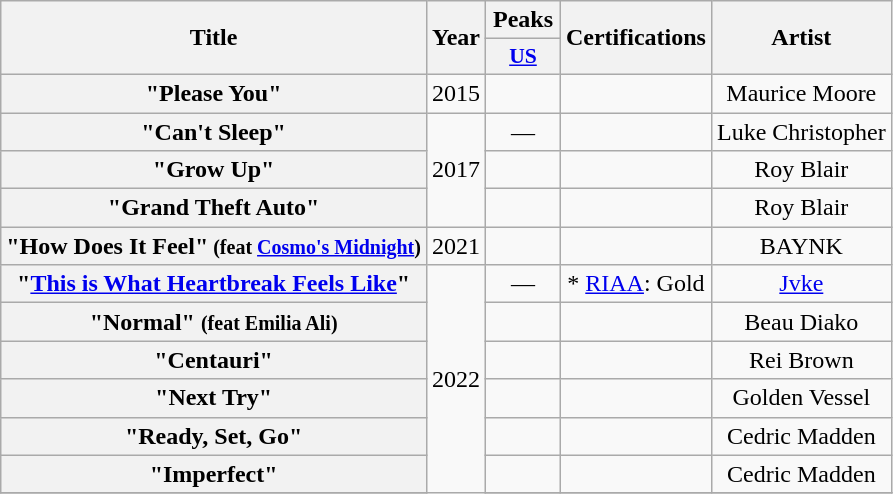<table class="wikitable plainrowheaders" style="text-align:center;">
<tr>
<th scope="col" rowspan="2">Title</th>
<th scope="col" rowspan="2">Year</th>
<th scope="col" colspan="1">Peaks</th>
<th scope="col" rowspan="2">Certifications</th>
<th scope="col" rowspan="2">Artist</th>
</tr>
<tr>
<th style="width:3em;font-size:90%;"><a href='#'>US</a></th>
</tr>
<tr>
<th scope="row">"Please You"</th>
<td>2015</td>
<td></td>
<td></td>
<td>Maurice Moore</td>
</tr>
<tr>
<th scope="row">"Can't Sleep"</th>
<td rowspan="3">2017</td>
<td>—</td>
<td></td>
<td>Luke Christopher</td>
</tr>
<tr>
<th scope="row">"Grow Up"</th>
<td></td>
<td></td>
<td>Roy Blair</td>
</tr>
<tr>
<th scope="row">"Grand Theft Auto"</th>
<td></td>
<td></td>
<td>Roy Blair</td>
</tr>
<tr>
<th scope="row">"How Does It Feel"<small> (feat <a href='#'>Cosmo's Midnight</a>)</small></th>
<td>2021</td>
<td></td>
<td></td>
<td>BAYNK</td>
</tr>
<tr>
<th scope="row">"<a href='#'>This is What Heartbreak Feels Like</a>"</th>
<td rowspan="7">2022</td>
<td>—</td>
<td>* <a href='#'>RIAA</a>: Gold</td>
<td><a href='#'>Jvke</a></td>
</tr>
<tr>
<th scope="row">"Normal" <small> (feat Emilia Ali)</small></th>
<td></td>
<td></td>
<td>Beau Diako</td>
</tr>
<tr>
<th scope="row">"Centauri"</th>
<td></td>
<td></td>
<td>Rei Brown</td>
</tr>
<tr>
<th scope="row">"Next Try"</th>
<td></td>
<td></td>
<td>Golden Vessel</td>
</tr>
<tr>
<th scope="row">"Ready, Set, Go"</th>
<td></td>
<td></td>
<td>Cedric Madden</td>
</tr>
<tr>
<th scope="row">"Imperfect"</th>
<td></td>
<td></td>
<td>Cedric Madden</td>
</tr>
<tr>
</tr>
</table>
